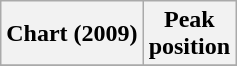<table class="wikitable plainrowheaders">
<tr>
<th scope="col">Chart (2009)</th>
<th scope="col">Peak<br>position</th>
</tr>
<tr>
</tr>
</table>
